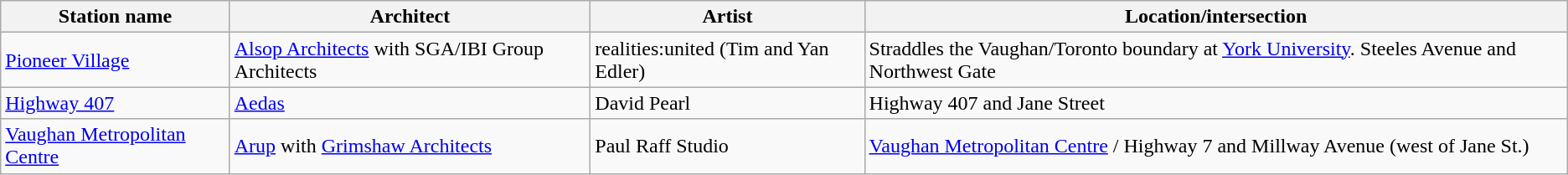<table class="wikitable">
<tr>
<th>Station name</th>
<th>Architect</th>
<th>Artist</th>
<th>Location/intersection</th>
</tr>
<tr>
<td><a href='#'>Pioneer Village</a></td>
<td><a href='#'>Alsop Architects</a> with SGA/IBI Group Architects</td>
<td>realities:united (Tim and Yan Edler)</td>
<td>Straddles the Vaughan/Toronto boundary at <a href='#'>York University</a>. Steeles Avenue and Northwest Gate</td>
</tr>
<tr>
<td><a href='#'>Highway 407</a></td>
<td><a href='#'>Aedas</a></td>
<td>David Pearl</td>
<td>Highway 407 and Jane Street</td>
</tr>
<tr>
<td><a href='#'>Vaughan Metropolitan Centre</a></td>
<td><a href='#'>Arup</a> with <a href='#'>Grimshaw Architects</a></td>
<td>Paul Raff Studio</td>
<td><a href='#'>Vaughan Metropolitan Centre</a> / Highway 7 and Millway Avenue (west of Jane St.)</td>
</tr>
</table>
